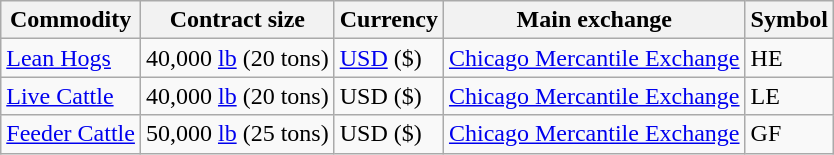<table class="wikitable sortable">
<tr>
<th>Commodity</th>
<th>Contract size</th>
<th>Currency</th>
<th>Main exchange</th>
<th>Symbol</th>
</tr>
<tr>
<td><a href='#'>Lean Hogs</a></td>
<td>40,000 <a href='#'>lb</a> (20 tons)</td>
<td><a href='#'>USD</a> ($)</td>
<td><a href='#'>Chicago Mercantile Exchange</a></td>
<td>HE</td>
</tr>
<tr>
<td><a href='#'>Live Cattle</a></td>
<td>40,000 <a href='#'>lb</a> (20 tons)</td>
<td>USD ($)</td>
<td><a href='#'>Chicago Mercantile Exchange</a></td>
<td>LE</td>
</tr>
<tr>
<td><a href='#'>Feeder Cattle</a></td>
<td>50,000 <a href='#'>lb</a> (25 tons)</td>
<td>USD ($)</td>
<td><a href='#'>Chicago Mercantile Exchange</a></td>
<td>GF</td>
</tr>
</table>
